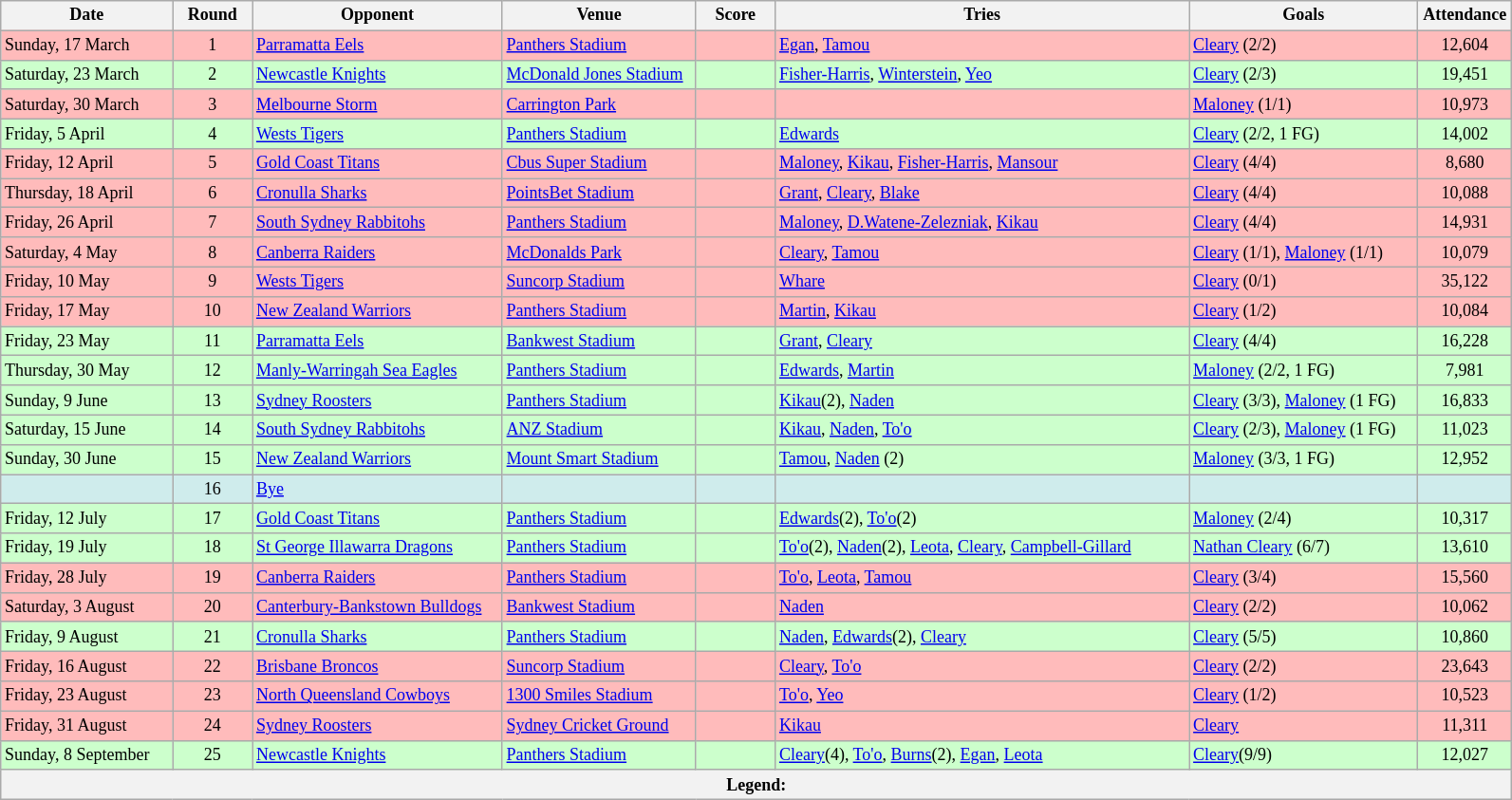<table class="wikitable" style="font-size:75%;">
<tr>
<th style="width:115px;">Date</th>
<th style="width:50px;">Round</th>
<th style="width:170px;">Opponent</th>
<th style="width:130px;">Venue</th>
<th style="width:50px;">Score</th>
<th style="width:285px;">Tries</th>
<th style="width:155px;">Goals</th>
<th style="width:60px;">Attendance</th>
</tr>
<tr style="background:#fbb;">
<td>Sunday, 17 March</td>
<td style="text-align:center;">1</td>
<td> <a href='#'>Parramatta Eels</a></td>
<td><a href='#'>Panthers Stadium</a></td>
<td style="text-align:center;"></td>
<td><a href='#'>Egan</a>, <a href='#'>Tamou</a></td>
<td><a href='#'>Cleary</a> (2/2)</td>
<td style="text-align:center;">12,604</td>
</tr>
<tr style="background:#cfc;">
<td>Saturday, 23 March</td>
<td style="text-align:center;">2</td>
<td> <a href='#'>Newcastle Knights</a></td>
<td><a href='#'>McDonald Jones Stadium</a></td>
<td style="text-align:center;"></td>
<td><a href='#'>Fisher-Harris</a>, <a href='#'>Winterstein</a>, <a href='#'>Yeo</a></td>
<td><a href='#'>Cleary</a> (2/3)</td>
<td style="text-align:center;">19,451</td>
</tr>
<tr style="background:#fbb;">
<td>Saturday, 30 March</td>
<td style="text-align:center;">3</td>
<td> <a href='#'>Melbourne Storm</a></td>
<td><a href='#'>Carrington Park</a></td>
<td style="text-align:center;"></td>
<td></td>
<td><a href='#'>Maloney</a> (1/1)</td>
<td style="text-align:center;">10,973</td>
</tr>
<tr style="background:#cfc;">
<td>Friday, 5 April</td>
<td style="text-align:center;">4</td>
<td> <a href='#'>Wests Tigers</a></td>
<td><a href='#'>Panthers Stadium</a></td>
<td style="text-align:center;"></td>
<td><a href='#'>Edwards</a></td>
<td><a href='#'>Cleary</a> (2/2, 1 FG)</td>
<td style="text-align:center;">14,002</td>
</tr>
<tr style="background:#fbb;">
<td>Friday, 12 April</td>
<td style="text-align:center;">5</td>
<td> <a href='#'>Gold Coast Titans</a></td>
<td><a href='#'>Cbus Super Stadium</a></td>
<td style="text-align:center;"></td>
<td><a href='#'>Maloney</a>, <a href='#'>Kikau</a>, <a href='#'>Fisher-Harris</a>, <a href='#'>Mansour</a></td>
<td><a href='#'>Cleary</a> (4/4)</td>
<td style="text-align:center;">8,680</td>
</tr>
<tr style="background:#fbb;">
<td>Thursday, 18 April</td>
<td style="text-align:center;">6</td>
<td> <a href='#'>Cronulla Sharks</a></td>
<td><a href='#'>PointsBet Stadium</a></td>
<td style="text-align:center;"></td>
<td><a href='#'>Grant</a>, <a href='#'>Cleary</a>, <a href='#'>Blake</a></td>
<td><a href='#'>Cleary</a> (4/4)</td>
<td style="text-align:center;">10,088</td>
</tr>
<tr style="background:#fbb;">
<td>Friday, 26 April</td>
<td style="text-align:center;">7</td>
<td> <a href='#'>South Sydney Rabbitohs</a></td>
<td><a href='#'>Panthers Stadium</a></td>
<td style="text-align:center;"></td>
<td><a href='#'>Maloney</a>, <a href='#'>D.Watene-Zelezniak</a>, <a href='#'>Kikau</a></td>
<td><a href='#'>Cleary</a> (4/4)</td>
<td style="text-align:center;">14,931</td>
</tr>
<tr style="background:#fbb;">
<td>Saturday, 4 May</td>
<td style="text-align:center;">8</td>
<td> <a href='#'>Canberra Raiders</a></td>
<td><a href='#'>McDonalds Park</a></td>
<td style="text-align:center;"></td>
<td><a href='#'>Cleary</a>, <a href='#'>Tamou</a></td>
<td><a href='#'>Cleary</a> (1/1), <a href='#'>Maloney</a> (1/1)</td>
<td style="text-align:center;">10,079</td>
</tr>
<tr style="background:#fbb;">
<td>Friday, 10 May</td>
<td style="text-align:center;">9</td>
<td> <a href='#'>Wests Tigers</a></td>
<td><a href='#'>Suncorp Stadium</a></td>
<td style="text-align:center;"></td>
<td><a href='#'>Whare</a></td>
<td><a href='#'>Cleary</a> (0/1)</td>
<td style="text-align:center;">35,122</td>
</tr>
<tr style="background:#fbb;">
<td>Friday, 17 May</td>
<td style="text-align:center;">10</td>
<td> <a href='#'>New Zealand Warriors</a></td>
<td><a href='#'>Panthers Stadium</a></td>
<td style="text-align:center;"></td>
<td><a href='#'>Martin</a>, <a href='#'>Kikau</a></td>
<td><a href='#'>Cleary</a> (1/2)</td>
<td style="text-align:center;">10,084</td>
</tr>
<tr style="background:#cfc;">
<td>Friday, 23 May</td>
<td style="text-align:center;">11</td>
<td> <a href='#'>Parramatta Eels</a></td>
<td><a href='#'>Bankwest Stadium</a></td>
<td style="text-align:center;"></td>
<td><a href='#'>Grant</a>, <a href='#'>Cleary</a></td>
<td><a href='#'>Cleary</a> (4/4)</td>
<td style="text-align:center;">16,228</td>
</tr>
<tr style="background:#cfc;">
<td>Thursday, 30 May</td>
<td style="text-align:center;">12</td>
<td> <a href='#'>Manly-Warringah Sea Eagles</a></td>
<td><a href='#'>Panthers Stadium</a></td>
<td style="text-align:center;"></td>
<td><a href='#'>Edwards</a>, <a href='#'>Martin</a></td>
<td><a href='#'>Maloney</a> (2/2, 1 FG)</td>
<td style="text-align:center;">7,981</td>
</tr>
<tr style="background:#cfc;">
<td>Sunday, 9 June</td>
<td style="text-align:center;">13</td>
<td> <a href='#'>Sydney Roosters</a></td>
<td><a href='#'>Panthers Stadium</a></td>
<td style="text-align:center;"></td>
<td><a href='#'>Kikau</a>(2), <a href='#'>Naden</a></td>
<td><a href='#'>Cleary</a> (3/3), <a href='#'>Maloney</a> (1 FG)</td>
<td style="text-align:center;">16,833</td>
</tr>
<tr style="background:#cfc;">
<td>Saturday, 15 June</td>
<td style="text-align:center;">14</td>
<td> <a href='#'>South Sydney Rabbitohs</a></td>
<td><a href='#'>ANZ Stadium</a></td>
<td style="text-align:center;"></td>
<td><a href='#'>Kikau</a>, <a href='#'>Naden</a>, <a href='#'>To'o</a></td>
<td><a href='#'>Cleary</a> (2/3), <a href='#'>Maloney</a> (1 FG)</td>
<td style="text-align:center;">11,023</td>
</tr>
<tr style="background:#cfc;">
<td>Sunday, 30 June</td>
<td style="text-align:center;">15</td>
<td> <a href='#'>New Zealand Warriors</a></td>
<td><a href='#'>Mount Smart Stadium</a></td>
<td style="text-align:center;"></td>
<td><a href='#'>Tamou</a>, <a href='#'>Naden</a> (2)</td>
<td><a href='#'>Maloney</a> (3/3, 1 FG)</td>
<td style="text-align:center;">12,952</td>
</tr>
<tr style="background:#cfecec;">
<td></td>
<td style="text-align:center;">16</td>
<td><a href='#'>Bye</a></td>
<td></td>
<td></td>
<td></td>
<td></td>
<td></td>
</tr>
<tr style="background:#cfc;">
<td>Friday, 12 July</td>
<td style="text-align:center;">17</td>
<td> <a href='#'>Gold Coast Titans</a></td>
<td><a href='#'>Panthers Stadium</a></td>
<td style="text-align:center;"></td>
<td><a href='#'>Edwards</a>(2), <a href='#'>To'o</a>(2)</td>
<td><a href='#'>Maloney</a> (2/4)</td>
<td style="text-align:center;">10,317</td>
</tr>
<tr style="background:#cfc;">
<td>Friday, 19 July</td>
<td style="text-align:center;">18</td>
<td> <a href='#'>St George Illawarra Dragons</a></td>
<td><a href='#'>Panthers Stadium</a></td>
<td style="text-align:center;"></td>
<td><a href='#'>To'o</a>(2), <a href='#'>Naden</a>(2), <a href='#'>Leota</a>, <a href='#'>Cleary</a>, <a href='#'>Campbell-Gillard</a></td>
<td><a href='#'>Nathan Cleary</a> (6/7)</td>
<td style="text-align:center;">13,610</td>
</tr>
<tr style="background:#fbb;">
<td>Friday, 28 July</td>
<td style="text-align:center;">19</td>
<td> <a href='#'>Canberra Raiders</a></td>
<td><a href='#'>Panthers Stadium</a></td>
<td style="text-align:center;"></td>
<td><a href='#'>To'o</a>, <a href='#'>Leota</a>, <a href='#'>Tamou</a></td>
<td><a href='#'>Cleary</a> (3/4)</td>
<td style="text-align:center;">15,560</td>
</tr>
<tr style="background:#fbb;">
<td>Saturday, 3 August</td>
<td style="text-align:center;">20</td>
<td> <a href='#'>Canterbury-Bankstown Bulldogs</a></td>
<td><a href='#'>Bankwest Stadium</a></td>
<td style="text-align:center;"></td>
<td><a href='#'>Naden</a></td>
<td><a href='#'>Cleary</a> (2/2)</td>
<td style="text-align:center;">10,062</td>
</tr>
<tr style="background:#cfc;">
<td>Friday, 9 August</td>
<td style="text-align:center;">21</td>
<td> <a href='#'>Cronulla Sharks</a></td>
<td><a href='#'>Panthers Stadium</a></td>
<td style="text-align:center;"></td>
<td><a href='#'>Naden</a>, <a href='#'>Edwards</a>(2), <a href='#'>Cleary</a></td>
<td><a href='#'>Cleary</a> (5/5)</td>
<td style="text-align:center;">10,860</td>
</tr>
<tr style="background:#fbb;">
<td>Friday, 16 August</td>
<td style="text-align:center;">22</td>
<td> <a href='#'>Brisbane Broncos</a></td>
<td><a href='#'>Suncorp Stadium</a></td>
<td style="text-align:center;"></td>
<td><a href='#'>Cleary</a>, <a href='#'>To'o</a></td>
<td><a href='#'>Cleary</a> (2/2)</td>
<td style="text-align:center;">23,643</td>
</tr>
<tr style="background:#fbb;">
<td>Friday, 23 August</td>
<td style="text-align:center;">23</td>
<td> <a href='#'>North Queensland Cowboys</a></td>
<td><a href='#'>1300 Smiles Stadium</a></td>
<td style="text-align:center;"></td>
<td><a href='#'>To'o</a>, <a href='#'>Yeo</a></td>
<td><a href='#'>Cleary</a> (1/2)</td>
<td style="text-align:center;">10,523</td>
</tr>
<tr style="background:#fbb;">
<td>Friday, 31 August</td>
<td style="text-align:center;">24</td>
<td> <a href='#'>Sydney Roosters</a></td>
<td><a href='#'>Sydney Cricket Ground</a></td>
<td style="text-align:center;"></td>
<td><a href='#'>Kikau</a></td>
<td><a href='#'>Cleary</a></td>
<td style="text-align:center;">11,311</td>
</tr>
<tr style="background:#cfc;">
<td>Sunday, 8 September</td>
<td style="text-align:center;">25</td>
<td> <a href='#'>Newcastle Knights</a></td>
<td><a href='#'>Panthers Stadium</a></td>
<td style="text-align:center;"></td>
<td><a href='#'>Cleary</a>(4), <a href='#'>To'o</a>, <a href='#'>Burns</a>(2), <a href='#'>Egan</a>, <a href='#'>Leota</a></td>
<td><a href='#'>Cleary</a>(9/9)</td>
<td style="text-align:center;">12,027</td>
</tr>
<tr>
<th colspan="9"><strong>Legend</strong>:    </th>
</tr>
</table>
